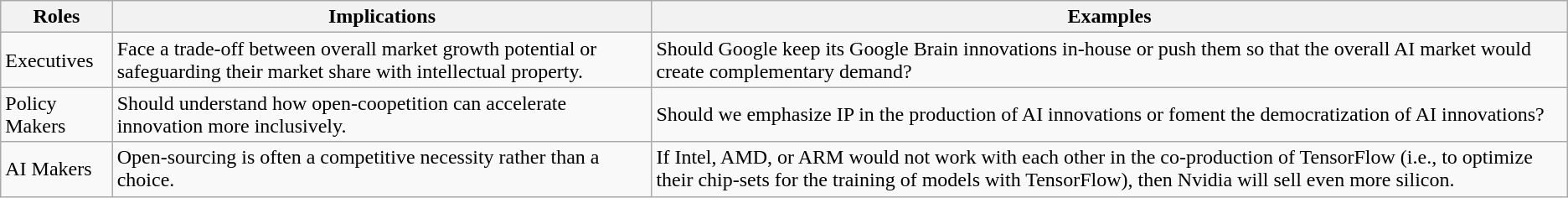<table class="wikitable">
<tr>
<th>Roles</th>
<th>Implications</th>
<th>Examples</th>
</tr>
<tr>
<td>Executives</td>
<td>Face a trade-off between overall market growth potential or safeguarding their market share with intellectual property.</td>
<td>Should Google keep its Google Brain innovations in-house or push them so that the overall AI market would create complementary demand?</td>
</tr>
<tr>
<td>Policy Makers</td>
<td>Should understand how open-coopetition can accelerate innovation more inclusively.</td>
<td>Should we emphasize IP in the production of AI innovations or foment the democratization of AI innovations?</td>
</tr>
<tr>
<td>AI Makers</td>
<td>Open-sourcing is often a competitive necessity rather than a choice.</td>
<td>If Intel, AMD, or ARM would not work with each other in the co-production of TensorFlow (i.e., to optimize their chip-sets for the training of models with TensorFlow), then Nvidia will sell even more silicon.</td>
</tr>
</table>
